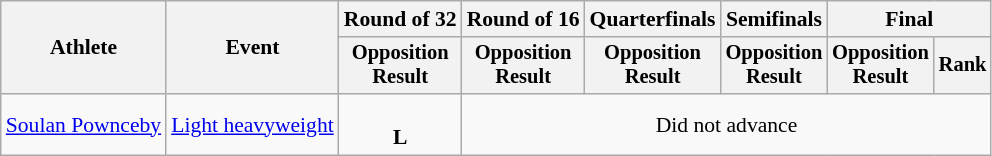<table class="wikitable" style="font-size:90%">
<tr>
<th rowspan="2">Athlete</th>
<th rowspan="2">Event</th>
<th>Round of 32</th>
<th>Round of 16</th>
<th>Quarterfinals</th>
<th>Semifinals</th>
<th colspan=2>Final</th>
</tr>
<tr style="font-size:95%">
<th>Opposition<br>Result</th>
<th>Opposition<br>Result</th>
<th>Opposition<br>Result</th>
<th>Opposition<br>Result</th>
<th>Opposition<br>Result</th>
<th>Rank</th>
</tr>
<tr align=center>
<td align=left><a href='#'>Soulan Pownceby</a></td>
<td align=left><a href='#'>Light heavyweight</a></td>
<td><br><strong>L</strong> </td>
<td colspan=5>Did not advance</td>
</tr>
</table>
